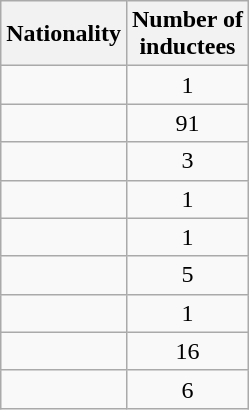<table class="sortable wikitable">
<tr>
<th>Nationality</th>
<th>Number of<br>inductees</th>
</tr>
<tr>
<td></td>
<td align=center>1</td>
</tr>
<tr>
<td></td>
<td align=center>91</td>
</tr>
<tr>
<td></td>
<td align=center>3</td>
</tr>
<tr>
<td></td>
<td align=center>1</td>
</tr>
<tr>
<td></td>
<td align=center>1</td>
</tr>
<tr>
<td></td>
<td align=center>5</td>
</tr>
<tr>
<td></td>
<td align=center>1</td>
</tr>
<tr>
<td></td>
<td align=center>16</td>
</tr>
<tr>
<td></td>
<td align=center>6</td>
</tr>
</table>
